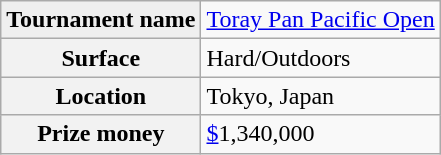<table class="wikitable">
<tr>
<td bgcolor="#EFEFEF"><strong>Tournament name</strong></td>
<td><a href='#'>Toray Pan Pacific Open</a></td>
</tr>
<tr>
<th>Surface</th>
<td>Hard/Outdoors</td>
</tr>
<tr>
<th>Location</th>
<td>Tokyo, Japan</td>
</tr>
<tr>
<th>Prize money</th>
<td><a href='#'>$</a>1,340,000</td>
</tr>
</table>
